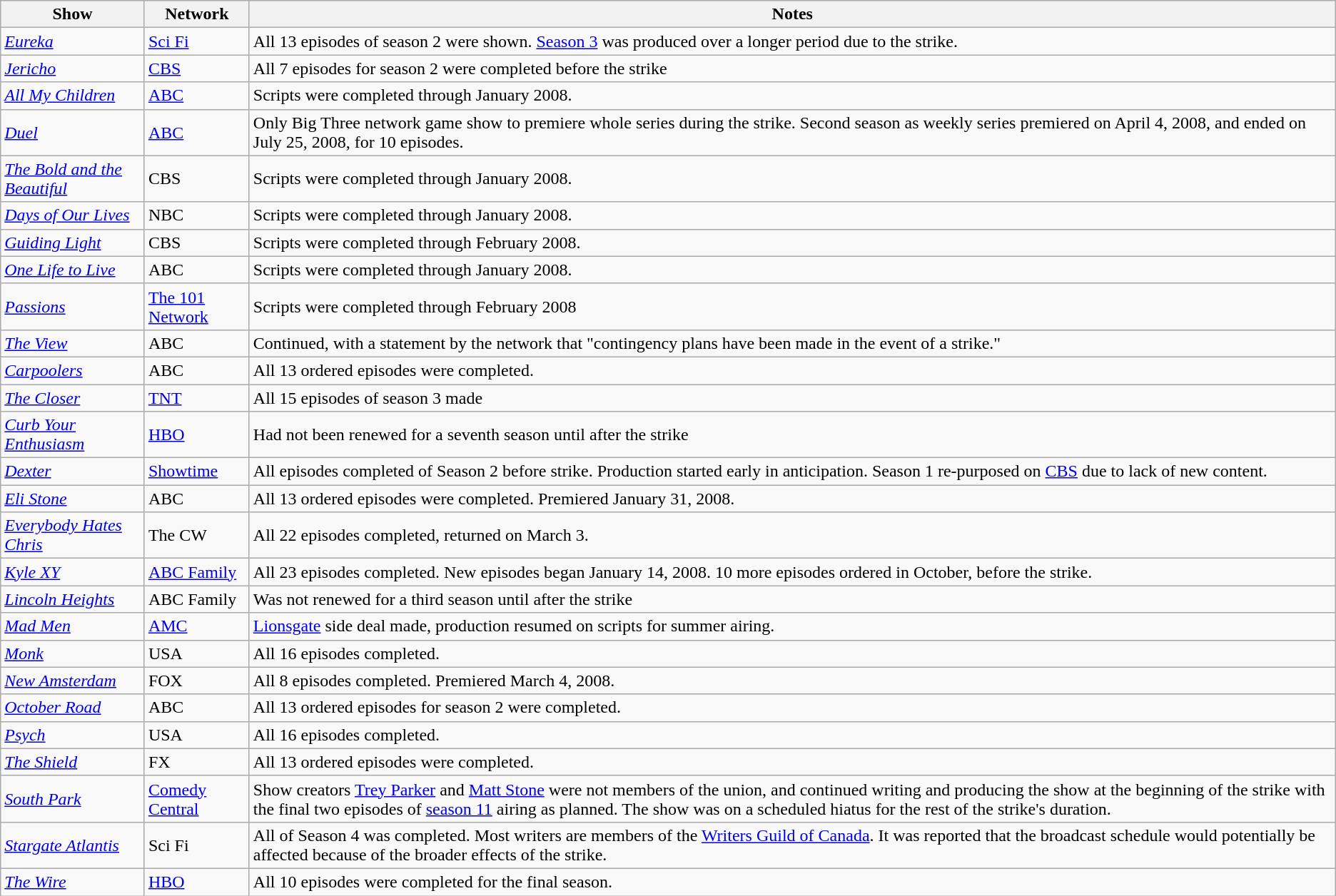<table class="wikitable sortable">
<tr>
<th>Show</th>
<th>Network</th>
<th>Notes</th>
</tr>
<tr>
<td><em><a href='#'>Eureka</a></em></td>
<td><a href='#'>Sci Fi</a></td>
<td>All 13 episodes of season 2 were shown. <a href='#'>Season 3</a> was produced over a longer period due to the strike. </td>
</tr>
<tr>
<td><em><a href='#'>Jericho</a></em></td>
<td><a href='#'>CBS</a></td>
<td>All 7 episodes for season 2 were completed before the strike</td>
</tr>
<tr>
<td><em><a href='#'>All My Children</a></em></td>
<td><a href='#'>ABC</a></td>
<td>Scripts were completed through January 2008.</td>
</tr>
<tr>
<td><em><a href='#'>Duel</a></em></td>
<td><a href='#'>ABC</a></td>
<td>Only Big Three network game show to premiere whole series during the strike. Second season as weekly series premiered on April 4, 2008, and ended on July 25, 2008, for 10 episodes.</td>
</tr>
<tr>
<td><em><a href='#'>The Bold and the Beautiful</a></em></td>
<td>CBS</td>
<td>Scripts were completed through January 2008.</td>
</tr>
<tr>
<td><em><a href='#'>Days of Our Lives</a></em></td>
<td>NBC</td>
<td>Scripts were completed through January 2008.</td>
</tr>
<tr>
<td><em><a href='#'>Guiding Light</a></em></td>
<td>CBS</td>
<td>Scripts were completed through February 2008.</td>
</tr>
<tr>
<td><em><a href='#'>One Life to Live</a></em></td>
<td>ABC</td>
<td>Scripts were completed through January 2008.</td>
</tr>
<tr>
<td><em><a href='#'>Passions</a></em></td>
<td><a href='#'>The 101 Network</a></td>
<td>Scripts were completed through February 2008</td>
</tr>
<tr>
<td><em><a href='#'>The View</a></em></td>
<td>ABC</td>
<td>Continued, with a statement by the network that "contingency plans have been made in the event of a strike."</td>
</tr>
<tr>
<td><em><a href='#'>Carpoolers</a></em></td>
<td>ABC</td>
<td>All 13 ordered episodes were completed.</td>
</tr>
<tr>
<td><em><a href='#'>The Closer</a></em></td>
<td><a href='#'>TNT</a></td>
<td>All 15 episodes of season 3 made</td>
</tr>
<tr>
<td><em><a href='#'>Curb Your Enthusiasm</a></em></td>
<td><a href='#'>HBO</a></td>
<td>Had not been renewed for a seventh season until after the strike</td>
</tr>
<tr>
<td><em><a href='#'>Dexter</a></em></td>
<td><a href='#'>Showtime</a></td>
<td>All episodes completed of Season 2 before strike.  Production started early in anticipation. Season 1 re-purposed on <a href='#'>CBS</a> due to lack of new content.</td>
</tr>
<tr>
<td><em><a href='#'>Eli Stone</a></em></td>
<td>ABC</td>
<td>All 13 ordered episodes were completed. Premiered January 31, 2008.</td>
</tr>
<tr>
<td><em><a href='#'>Everybody Hates Chris</a></em></td>
<td>The CW</td>
<td>All 22 episodes completed, returned on March 3.</td>
</tr>
<tr>
<td><em><a href='#'>Kyle XY</a></em></td>
<td><a href='#'>ABC Family</a></td>
<td>All 23 episodes completed. New episodes began January 14, 2008. 10 more episodes ordered in October, before the strike.</td>
</tr>
<tr>
<td><em><a href='#'>Lincoln Heights</a></em></td>
<td>ABC Family</td>
<td>Was not renewed for a third season until after the strike</td>
</tr>
<tr>
<td><em><a href='#'>Mad Men</a></em></td>
<td><a href='#'>AMC</a></td>
<td><a href='#'>Lionsgate</a> side deal made, production resumed on scripts for summer airing.</td>
</tr>
<tr>
<td><em><a href='#'>Monk</a></em></td>
<td>USA</td>
<td>All 16 episodes completed.</td>
</tr>
<tr>
<td><em><a href='#'>New Amsterdam</a></em></td>
<td>FOX</td>
<td>All 8 episodes completed. Premiered March 4, 2008.</td>
</tr>
<tr>
<td><em><a href='#'>October Road</a></em></td>
<td>ABC</td>
<td>All 13 ordered episodes for season 2 were completed.</td>
</tr>
<tr>
<td><em><a href='#'>Psych</a></em></td>
<td>USA</td>
<td>All 16 episodes completed.</td>
</tr>
<tr>
<td><em><a href='#'>The Shield</a></em></td>
<td>FX</td>
<td>All 13 ordered episodes were completed.</td>
</tr>
<tr>
<td><em><a href='#'>South Park</a></em></td>
<td><a href='#'>Comedy Central</a></td>
<td>Show creators <a href='#'>Trey Parker</a> and <a href='#'>Matt Stone</a> were not members of the union, and continued writing and producing the show at the beginning of the strike with the final two episodes of <a href='#'>season 11</a> airing as planned. The show was on a scheduled hiatus for the rest of the strike's duration.</td>
</tr>
<tr>
<td><em><a href='#'>Stargate Atlantis</a></em></td>
<td>Sci Fi</td>
<td>All of Season 4 was completed. Most writers are members of the <a href='#'>Writers Guild of Canada</a>.  It was reported that the broadcast schedule would potentially be affected because of the broader effects of the strike.</td>
</tr>
<tr>
<td><em><a href='#'>The Wire</a></em></td>
<td><a href='#'>HBO</a></td>
<td>All 10 episodes were completed for the final season.</td>
</tr>
</table>
